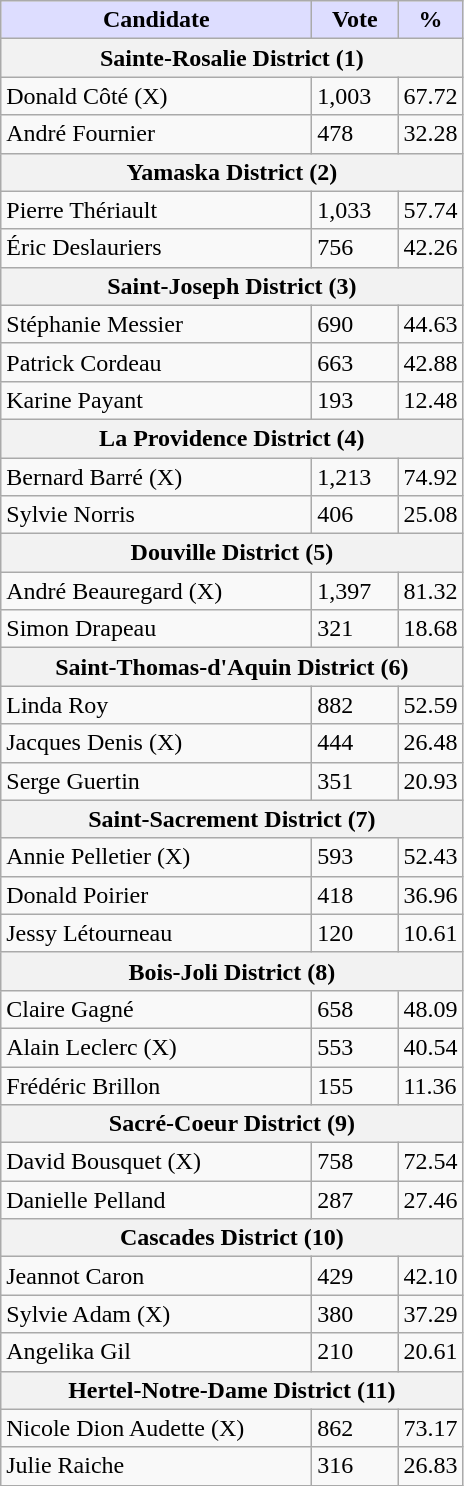<table class="wikitable">
<tr>
<th style="background:#ddf; width:200px;">Candidate</th>
<th style="background:#ddf; width:50px;">Vote</th>
<th style="background:#ddf; width:30px;">%</th>
</tr>
<tr>
<th colspan="3">Sainte-Rosalie District (1)</th>
</tr>
<tr>
<td>Donald Côté (X)</td>
<td>1,003</td>
<td>67.72</td>
</tr>
<tr>
<td>André Fournier</td>
<td>478</td>
<td>32.28</td>
</tr>
<tr>
<th colspan="3">Yamaska District (2)</th>
</tr>
<tr>
<td>Pierre Thériault</td>
<td>1,033</td>
<td>57.74</td>
</tr>
<tr>
<td>Éric Deslauriers</td>
<td>756</td>
<td>42.26</td>
</tr>
<tr>
<th colspan="3">Saint-Joseph District (3)</th>
</tr>
<tr>
<td>Stéphanie Messier</td>
<td>690</td>
<td>44.63</td>
</tr>
<tr>
<td>Patrick Cordeau</td>
<td>663</td>
<td>42.88</td>
</tr>
<tr>
<td>Karine Payant</td>
<td>193</td>
<td>12.48</td>
</tr>
<tr>
<th colspan="3">La Providence District (4)</th>
</tr>
<tr>
<td>Bernard Barré (X)</td>
<td>1,213</td>
<td>74.92</td>
</tr>
<tr>
<td>Sylvie Norris</td>
<td>406</td>
<td>25.08</td>
</tr>
<tr>
<th colspan="3">Douville District (5)</th>
</tr>
<tr>
<td>André Beauregard (X)</td>
<td>1,397</td>
<td>81.32</td>
</tr>
<tr>
<td>Simon Drapeau</td>
<td>321</td>
<td>18.68</td>
</tr>
<tr>
<th colspan="3">Saint-Thomas-d'Aquin District (6)</th>
</tr>
<tr>
<td>Linda Roy</td>
<td>882</td>
<td>52.59</td>
</tr>
<tr>
<td>Jacques Denis (X)</td>
<td>444</td>
<td>26.48</td>
</tr>
<tr>
<td>Serge Guertin</td>
<td>351</td>
<td>20.93</td>
</tr>
<tr>
<th colspan="3">Saint-Sacrement District (7)</th>
</tr>
<tr>
<td>Annie Pelletier  (X)</td>
<td>593</td>
<td>52.43</td>
</tr>
<tr>
<td>Donald Poirier</td>
<td>418</td>
<td>36.96</td>
</tr>
<tr>
<td>Jessy Létourneau</td>
<td>120</td>
<td>10.61</td>
</tr>
<tr>
<th colspan="3">Bois-Joli District (8)</th>
</tr>
<tr>
<td>Claire Gagné</td>
<td>658</td>
<td>48.09</td>
</tr>
<tr>
<td>Alain Leclerc (X)</td>
<td>553</td>
<td>40.54</td>
</tr>
<tr>
<td>Frédéric Brillon</td>
<td>155</td>
<td>11.36</td>
</tr>
<tr>
<th colspan="3">Sacré-Coeur District (9)</th>
</tr>
<tr>
<td>David Bousquet (X)</td>
<td>758</td>
<td>72.54</td>
</tr>
<tr>
<td>Danielle Pelland</td>
<td>287</td>
<td>27.46</td>
</tr>
<tr>
<th colspan="3">Cascades District (10)</th>
</tr>
<tr>
<td>Jeannot Caron</td>
<td>429</td>
<td>42.10</td>
</tr>
<tr>
<td>Sylvie Adam (X)</td>
<td>380</td>
<td>37.29</td>
</tr>
<tr>
<td>Angelika Gil</td>
<td>210</td>
<td>20.61</td>
</tr>
<tr>
<th colspan="3">Hertel-Notre-Dame District (11)</th>
</tr>
<tr>
<td>Nicole Dion Audette (X)</td>
<td>862</td>
<td>73.17</td>
</tr>
<tr>
<td>Julie Raiche</td>
<td>316</td>
<td>26.83</td>
</tr>
</table>
